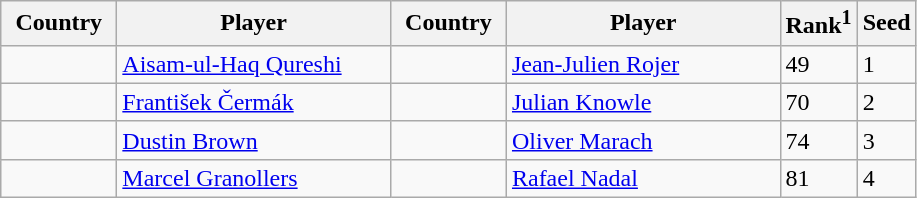<table class="sortable wikitable">
<tr>
<th width="70">Country</th>
<th width="175">Player</th>
<th width="70">Country</th>
<th width="175">Player</th>
<th>Rank<sup>1</sup></th>
<th>Seed</th>
</tr>
<tr>
<td></td>
<td><a href='#'>Aisam-ul-Haq Qureshi</a></td>
<td></td>
<td><a href='#'>Jean-Julien Rojer</a></td>
<td>49</td>
<td>1</td>
</tr>
<tr>
<td></td>
<td><a href='#'>František Čermák</a></td>
<td></td>
<td><a href='#'>Julian Knowle</a></td>
<td>70</td>
<td>2</td>
</tr>
<tr>
<td></td>
<td><a href='#'>Dustin Brown</a></td>
<td></td>
<td><a href='#'>Oliver Marach</a></td>
<td>74</td>
<td>3</td>
</tr>
<tr>
<td></td>
<td><a href='#'>Marcel Granollers</a></td>
<td></td>
<td><a href='#'>Rafael Nadal</a></td>
<td>81</td>
<td>4</td>
</tr>
</table>
